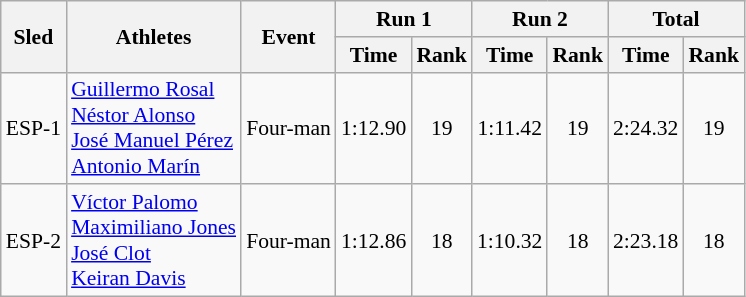<table class="wikitable"  border="1" style="font-size:90%">
<tr>
<th rowspan="2">Sled</th>
<th rowspan="2">Athletes</th>
<th rowspan="2">Event</th>
<th colspan="2">Run 1</th>
<th colspan="2">Run 2</th>
<th colspan="2">Total</th>
</tr>
<tr>
<th>Time</th>
<th>Rank</th>
<th>Time</th>
<th>Rank</th>
<th>Time</th>
<th>Rank</th>
</tr>
<tr>
<td align="center">ESP-1</td>
<td><a href='#'>Guillermo Rosal</a><br><a href='#'>Néstor Alonso</a><br><a href='#'>José Manuel Pérez</a><br><a href='#'>Antonio Marín</a></td>
<td>Four-man</td>
<td align="center">1:12.90</td>
<td align="center">19</td>
<td align="center">1:11.42</td>
<td align="center">19</td>
<td align="center">2:24.32</td>
<td align="center">19</td>
</tr>
<tr>
<td align="center">ESP-2</td>
<td><a href='#'>Víctor Palomo</a><br><a href='#'>Maximiliano Jones</a><br><a href='#'>José Clot</a><br><a href='#'>Keiran Davis</a></td>
<td>Four-man</td>
<td align="center">1:12.86</td>
<td align="center">18</td>
<td align="center">1:10.32</td>
<td align="center">18</td>
<td align="center">2:23.18</td>
<td align="center">18</td>
</tr>
</table>
